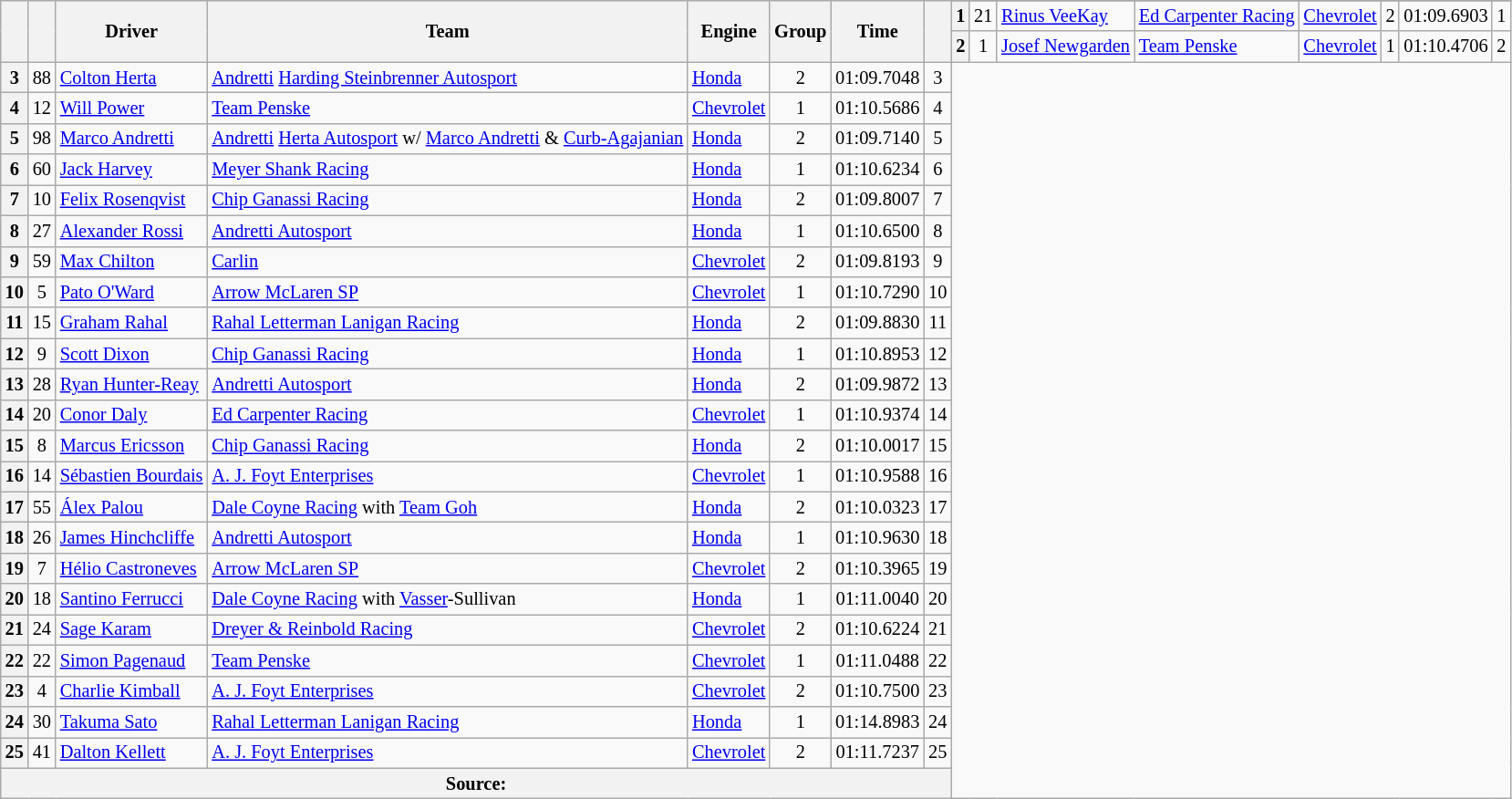<table class="wikitable sortable" style="text-align:center; font-size:85%;">
<tr>
<th rowspan="3"></th>
<th rowspan="3"></th>
<th rowspan="3">Driver</th>
<th rowspan="3">Team</th>
<th rowspan="3">Engine</th>
<th rowspan="3">Group</th>
<th rowspan="3">Time</th>
<th rowspan="3"></th>
</tr>
<tr>
<th scope="row">1</th>
<td align="center">21</td>
<td align="left"> <a href='#'>Rinus VeeKay</a> <strong></strong></td>
<td align="left"><a href='#'>Ed Carpenter Racing</a></td>
<td align="left"><a href='#'>Chevrolet</a></td>
<td>2</td>
<td>01:09.6903</td>
<td align="center">1</td>
</tr>
<tr>
<th scope="row">2</th>
<td align="center">1</td>
<td align="left"> <a href='#'>Josef Newgarden</a></td>
<td align="left"><a href='#'>Team Penske</a></td>
<td align="left"><a href='#'>Chevrolet</a></td>
<td>1</td>
<td>01:10.4706</td>
<td align="center">2</td>
</tr>
<tr>
<th scope="row">3</th>
<td align="center">88</td>
<td align="left"> <a href='#'>Colton Herta</a></td>
<td align="left"><a href='#'>Andretti</a> <a href='#'>Harding Steinbrenner Autosport</a></td>
<td align="left"><a href='#'>Honda</a></td>
<td>2</td>
<td>01:09.7048</td>
<td align="center">3</td>
</tr>
<tr>
<th scope="row">4</th>
<td align="center">12</td>
<td align="left"> <a href='#'>Will Power</a> <strong></strong></td>
<td align="left"><a href='#'>Team Penske</a></td>
<td align="left"><a href='#'>Chevrolet</a></td>
<td>1</td>
<td>01:10.5686</td>
<td align="center">4</td>
</tr>
<tr>
<th scope="row">5</th>
<td align="center">98</td>
<td align="left"> <a href='#'>Marco Andretti</a></td>
<td align="left"><a href='#'>Andretti</a> <a href='#'>Herta Autosport</a> w/ <a href='#'>Marco Andretti</a> & <a href='#'>Curb-Agajanian</a></td>
<td align="left"><a href='#'>Honda</a></td>
<td>2</td>
<td>01:09.7140</td>
<td align="center">5</td>
</tr>
<tr>
<th scope="row">6</th>
<td align="center">60</td>
<td align="left"> <a href='#'>Jack Harvey</a></td>
<td align="left"><a href='#'>Meyer Shank Racing</a></td>
<td align="left"><a href='#'>Honda</a></td>
<td>1</td>
<td>01:10.6234</td>
<td align="center">6</td>
</tr>
<tr>
<th scope="row">7</th>
<td align="center">10</td>
<td align="left"> <a href='#'>Felix Rosenqvist</a></td>
<td align="left"><a href='#'>Chip Ganassi Racing</a></td>
<td align="left"><a href='#'>Honda</a></td>
<td>2</td>
<td>01:09.8007</td>
<td align="center">7</td>
</tr>
<tr>
<th scope="row">8</th>
<td align="center">27</td>
<td align="left"> <a href='#'>Alexander Rossi</a></td>
<td align="left"><a href='#'>Andretti Autosport</a></td>
<td align="left"><a href='#'>Honda</a></td>
<td>1</td>
<td>01:10.6500</td>
<td align="center">8</td>
</tr>
<tr>
<th scope="row">9</th>
<td align="center">59</td>
<td align="left"> <a href='#'>Max Chilton</a></td>
<td align="left"><a href='#'>Carlin</a></td>
<td align="left"><a href='#'>Chevrolet</a></td>
<td>2</td>
<td>01:09.8193</td>
<td align="center">9</td>
</tr>
<tr>
<th scope="row">10</th>
<td align="center">5</td>
<td align="left"> <a href='#'>Pato O'Ward</a></td>
<td align="left"><a href='#'>Arrow McLaren SP</a></td>
<td align="left"><a href='#'>Chevrolet</a></td>
<td>1</td>
<td>01:10.7290</td>
<td align="center">10</td>
</tr>
<tr>
<th scope="row">11</th>
<td align="center">15</td>
<td align="left"> <a href='#'>Graham Rahal</a></td>
<td align="left"><a href='#'>Rahal Letterman Lanigan Racing</a></td>
<td align="left"><a href='#'>Honda</a></td>
<td>2</td>
<td>01:09.8830</td>
<td align="center">11</td>
</tr>
<tr>
<th scope="row">12</th>
<td align="center">9</td>
<td align="left"> <a href='#'>Scott Dixon</a> <strong></strong></td>
<td align="left"><a href='#'>Chip Ganassi Racing</a></td>
<td align="left"><a href='#'>Honda</a></td>
<td>1</td>
<td>01:10.8953</td>
<td align="center">12</td>
</tr>
<tr>
<th scope="row">13</th>
<td align="center">28</td>
<td align="left"> <a href='#'>Ryan Hunter-Reay</a></td>
<td align="left"><a href='#'>Andretti Autosport</a></td>
<td align="left"><a href='#'>Honda</a></td>
<td>2</td>
<td>01:09.9872</td>
<td align="center">13</td>
</tr>
<tr>
<th scope="row">14</th>
<td align="center">20</td>
<td align="left"> <a href='#'>Conor Daly</a></td>
<td align="left"><a href='#'>Ed Carpenter Racing</a></td>
<td align="left"><a href='#'>Chevrolet</a></td>
<td>1</td>
<td>01:10.9374</td>
<td align="center">14</td>
</tr>
<tr>
<th scope="row">15</th>
<td align="center">8</td>
<td align="left"> <a href='#'>Marcus Ericsson</a></td>
<td align="left"><a href='#'>Chip Ganassi Racing</a></td>
<td align="left"><a href='#'>Honda</a></td>
<td>2</td>
<td>01:10.0017</td>
<td align="center">15</td>
</tr>
<tr>
<th scope="row">16</th>
<td align="center">14</td>
<td align="left"> <a href='#'>Sébastien Bourdais</a></td>
<td align="left"><a href='#'>A. J. Foyt Enterprises</a></td>
<td align="left"><a href='#'>Chevrolet</a></td>
<td>1</td>
<td>01:10.9588</td>
<td align="center">16</td>
</tr>
<tr>
<th scope="row">17</th>
<td align="center">55</td>
<td align="left"> <a href='#'>Álex Palou</a> <strong></strong></td>
<td align="left"><a href='#'>Dale Coyne Racing</a> with <a href='#'>Team Goh</a></td>
<td align="left"><a href='#'>Honda</a></td>
<td>2</td>
<td>01:10.0323</td>
<td align="center">17</td>
</tr>
<tr>
<th scope="row">18</th>
<td align="center">26</td>
<td align="left"> <a href='#'>James Hinchcliffe</a></td>
<td align="left"><a href='#'>Andretti Autosport</a></td>
<td align="left"><a href='#'>Honda</a></td>
<td>1</td>
<td>01:10.9630</td>
<td align="center">18</td>
</tr>
<tr>
<th scope="row">19</th>
<td align="center">7</td>
<td align="left"> <a href='#'>Hélio Castroneves</a></td>
<td align="left"><a href='#'>Arrow McLaren SP</a></td>
<td align="left"><a href='#'>Chevrolet</a></td>
<td>2</td>
<td>01:10.3965</td>
<td align="center">19</td>
</tr>
<tr>
<th scope="row">20</th>
<td align="center">18</td>
<td align="left"> <a href='#'>Santino Ferrucci</a></td>
<td align="left"><a href='#'>Dale Coyne Racing</a> with <a href='#'>Vasser</a>-Sullivan</td>
<td align="left"><a href='#'>Honda</a></td>
<td>1</td>
<td>01:11.0040</td>
<td align="center">20</td>
</tr>
<tr>
<th scope="row">21</th>
<td align="center">24</td>
<td align="left"> <a href='#'>Sage Karam</a></td>
<td align="left"><a href='#'>Dreyer & Reinbold Racing</a></td>
<td align="left"><a href='#'>Chevrolet</a></td>
<td>2</td>
<td>01:10.6224</td>
<td align="center">21</td>
</tr>
<tr>
<th scope="row">22</th>
<td align="center">22</td>
<td align="left"> <a href='#'>Simon Pagenaud</a> <strong></strong></td>
<td align="left"><a href='#'>Team Penske</a></td>
<td align="left"><a href='#'>Chevrolet</a></td>
<td>1</td>
<td>01:11.0488</td>
<td align="center">22</td>
</tr>
<tr>
<th scope="row">23</th>
<td align="center">4</td>
<td align="left"> <a href='#'>Charlie Kimball</a> <strong></strong></td>
<td align="left"><a href='#'>A. J. Foyt Enterprises</a></td>
<td align="left"><a href='#'>Chevrolet</a></td>
<td>2</td>
<td>01:10.7500</td>
<td align="center">23</td>
</tr>
<tr>
<th scope="row">24</th>
<td align="center">30</td>
<td align="left"> <a href='#'>Takuma Sato</a></td>
<td align="left"><a href='#'>Rahal Letterman Lanigan Racing</a></td>
<td align="left"><a href='#'>Honda</a></td>
<td>1</td>
<td>01:14.8983</td>
<td align="center">24</td>
</tr>
<tr>
<th scope="row">25</th>
<td align="center">41</td>
<td align="left"> <a href='#'>Dalton Kellett</a> <strong></strong></td>
<td align="left"><a href='#'>A. J. Foyt Enterprises</a></td>
<td align="left"><a href='#'>Chevrolet</a></td>
<td>2</td>
<td>01:11.7237</td>
<td align="center">25</td>
</tr>
<tr>
<th colspan="8">Source:</th>
</tr>
</table>
